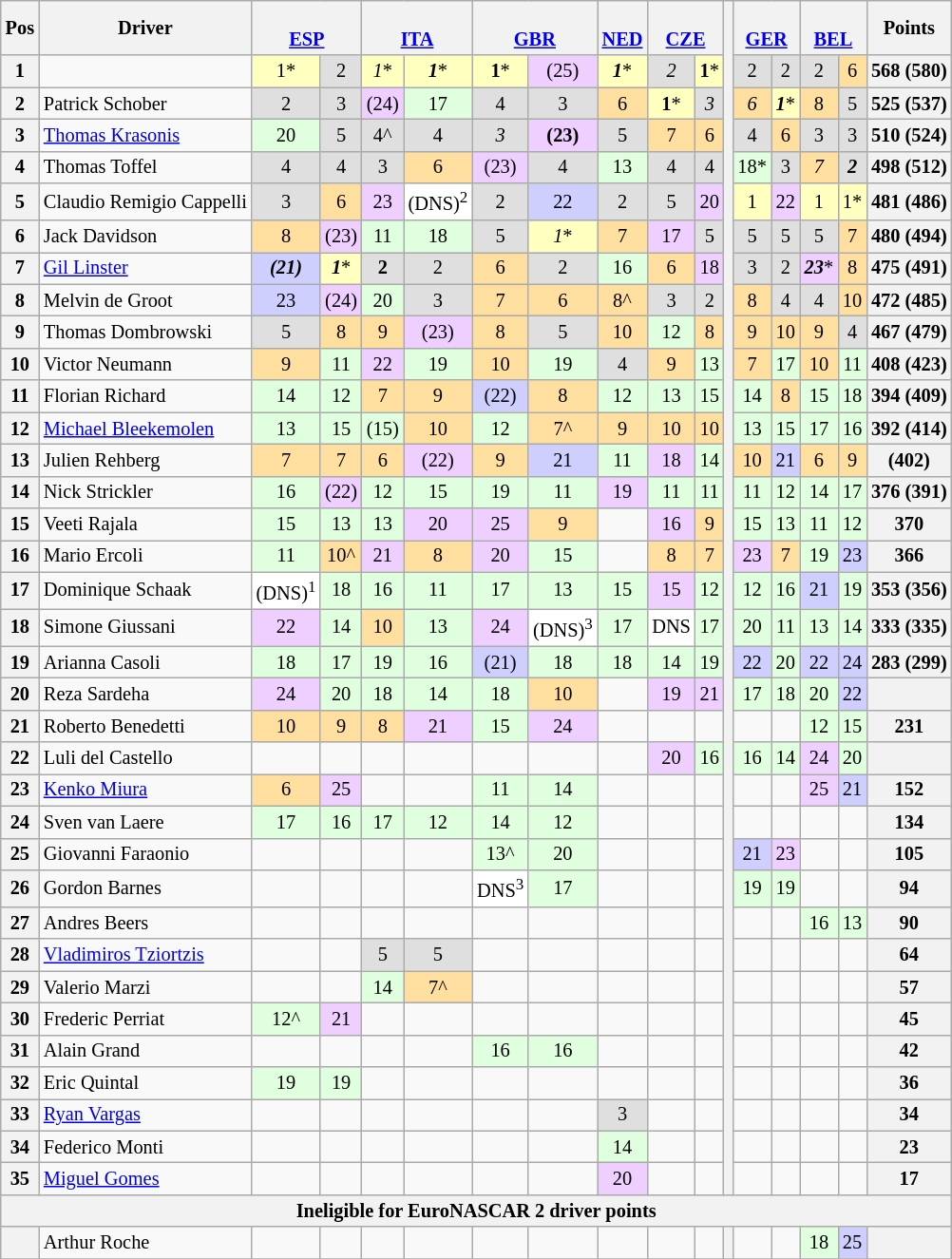<table class="wikitable" style="font-size:85%; text-align:center;">
<tr valign="center">
<th valign="middle">Pos</th>
<th valign="middle">Driver</th>
<th colspan=2><br><a href='#'>ESP</a></th>
<th colspan=2><br><a href='#'>ITA</a></th>
<th colspan=2><br><a href='#'>GBR</a></th>
<th><br><a href='#'>NED</a></th>
<th colspan=2><br><a href='#'>CZE</a></th>
<th rowspan=36></th>
<th colspan=2><br><a href='#'>GER</a></th>
<th colspan=2><br><a href='#'>BEL</a></th>
<th valign="middle">Points</th>
</tr>
<tr>
<th>1</th>
<td align="left"> </td>
<td style="background-color:#FFFFBF">1*</td>
<td style="background-color:#DFDFDF">2</td>
<td style="background-color:#FFFFBF"><em>1</em>*</td>
<td style="background-color:#FFFFBF"><strong><em>1</em></strong>*</td>
<td style="background-color:#FFFFBF"><strong>1</strong>*</td>
<td style="background-color:#EFCFFF">(25)</td>
<td style="background-color:#FFFFBF"><strong><em>1</em></strong>*</td>
<td style="background-color:#DFDFDF"><em>2</em></td>
<td style="background-color:#FFFFBF"><strong>1</strong>*</td>
<td style="background-color:#DFDFDF">2</td>
<td style="background-color:#DFDFDF">2</td>
<td style="background-color:#DFDFDF">2</td>
<td style="background-color:#FFDF9F">6</td>
<th>568 (580)</th>
</tr>
<tr>
<th>2</th>
<td align="left"> Patrick Schober</td>
<td style="background-color:#DFDFDF">2</td>
<td style="background-color:#DFDFDF">3</td>
<td style="background-color:#EFCFFF">(24)</td>
<td style="background-color:#DFFFDF">17</td>
<td style="background-color:#DFDFDF">4</td>
<td style="background-color:#DFDFDF">3</td>
<td style="background-color:#FFDF9F">6</td>
<td style="background-color:#FFFFBF"><strong>1</strong>*</td>
<td style="background-color:#DFDFDF"><em>3</em></td>
<td style="background-color:#FFDF9F"><em>6</em></td>
<td style="background-color:#FFFFBF"><strong><em>1</em></strong>*</td>
<td style="background-color:#FFDF9F">8</td>
<td style="background-color:#DFDFDF">5</td>
<th>525 (537)</th>
</tr>
<tr>
<th>3</th>
<td align="left"> <a href='#'>Thomas Krasonis</a></td>
<td style="background-color:#DFFFDF">20</td>
<td style="background-color:#DFDFDF">5</td>
<td style="background-color:#DFDFDF">4^</td>
<td style="background-color:#DFDFDF">4</td>
<td style="background-color:#DFDFDF"><em>3</em></td>
<td style="background-color:#EFCFFF"><strong>(23)</strong></td>
<td style="background-color:#DFDFDF">5</td>
<td style="background-color:#FFDF9F">7</td>
<td style="background-color:#FFDF9F">6</td>
<td style="background-color:#DFDFDF">4</td>
<td style="background-color:#FFDF9F">6</td>
<td style="background-color:#DFDFDF">3</td>
<td style="background-color:#DFDFDF">3</td>
<th>510 (524)</th>
</tr>
<tr>
<th>4</th>
<td align="left"> Thomas Toffel</td>
<td style="background-color:#DFDFDF">4</td>
<td style="background-color:#DFDFDF">4</td>
<td style="background-color:#DFDFDF">3</td>
<td style="background-color:#FFDF9F">6</td>
<td style="background-color:#EFCFFF">(23)</td>
<td style="background-color:#DFDFDF">4</td>
<td style="background-color:#DFFFDF">13</td>
<td style="background-color:#DFDFDF">4</td>
<td style="background-color:#DFDFDF">4</td>
<td style="background-color:#DFFFDF">18*</td>
<td style="background-color:#DFDFDF">3</td>
<td style="background-color:#FFDF9F"><em>7</em></td>
<td style="background-color:#DFDFDF"><strong><em>2</em></strong></td>
<th>498 (512)</th>
</tr>
<tr>
<th>5</th>
<td align="left" nowrap> Claudio Remigio Cappelli</td>
<td style="background-color:#DFDFDF">3</td>
<td style="background-color:#FFDF9F">6</td>
<td style="background-color:#EFCFFF">23</td>
<td style="background-color:#FFFFFF">(DNS)<sup>2</sup></td>
<td style="background-color:#DFDFDF">2</td>
<td style="background-color:#CFCFFF">22</td>
<td style="background-color:#DFDFDF">2</td>
<td style="background-color:#DFDFDF">5</td>
<td style="background-color:#EFCFFF">20</td>
<td style="background-color:#FFFFBF">1</td>
<td style="background-color:#EFCFFF">22</td>
<td style="background-color:#FFFFBF">1</td>
<td style="background-color:#FFFFBF">1*</td>
<th>481 (486)</th>
</tr>
<tr>
<th>6</th>
<td align="left"> Jack Davidson</td>
<td style="background-color:#FFDF9F">8</td>
<td style="background-color:#EFCFFF">(23)</td>
<td style="background-color:#DFFFDF">11</td>
<td style="background-color:#DFFFDF">18</td>
<td style="background-color:#DFDFDF">5</td>
<td style="background-color:#FFFFBF"><em>1</em>*</td>
<td style="background-color:#FFDF9F">7</td>
<td style="background-color:#EFCFFF">17</td>
<td style="background-color:#DFDFDF">5</td>
<td style="background-color:#DFDFDF">5</td>
<td style="background-color:#DFDFDF">5</td>
<td style="background-color:#DFDFDF">5</td>
<td style="background-color:#FFDF9F">7</td>
<th>480 (494)</th>
</tr>
<tr>
<th>7</th>
<td align="left"> <a href='#'>Gil Linster</a></td>
<td style="background-color:#CFCFFF"><strong><em>(21)</em></strong></td>
<td style="background-color:#FFFFBF"><strong><em>1</em></strong>*</td>
<td style="background-color:#DFDFDF"><strong>2</strong></td>
<td style="background-color:#DFDFDF">2</td>
<td style="background-color:#FFDF9F">6</td>
<td style="background-color:#DFDFDF">2</td>
<td style="background-color:#DFFFDF">16</td>
<td style="background-color:#FFDF9F">6</td>
<td style="background-color:#EFCFFF">18</td>
<td style="background-color:#DFDFDF">3</td>
<td style="background-color:#DFDFDF">2</td>
<td style="background-color:#EFCFFF"><strong><em>23</em></strong>*</td>
<td style="background-color:#FFDF9F">8</td>
<th>475 (491)</th>
</tr>
<tr>
<th>8</th>
<td align="left"> Melvin de Groot</td>
<td style="background-color:#CFCFFF">23</td>
<td style="background-color:#EFCFFF">(24)</td>
<td style="background-color:#DFFFDF">20</td>
<td style="background-color:#DFDFDF">3</td>
<td style="background-color:#FFDF9F">7</td>
<td style="background-color:#FFDF9F">6</td>
<td style="background-color:#FFDF9F">8^</td>
<td style="background-color:#DFDFDF">3</td>
<td style="background-color:#DFDFDF">2</td>
<td style="background-color:#FFDF9F">8</td>
<td style="background-color:#DFDFDF">4</td>
<td style="background-color:#DFDFDF">4</td>
<td style="background-color:#FFDF9F">10</td>
<th>472 (485)</th>
</tr>
<tr>
<th>9</th>
<td align="left"> Thomas Dombrowski</td>
<td style="background-color:#DFDFDF">5</td>
<td style="background-color:#FFDF9F">8</td>
<td style="background-color:#FFDF9F">9</td>
<td style="background-color:#EFCFFF">(23)</td>
<td style="background-color:#FFDF9F">8</td>
<td style="background-color:#DFDFDF">5</td>
<td style="background-color:#FFDF9F">10</td>
<td style="background-color:#DFFFDF">12</td>
<td style="background-color:#FFDF9F">8</td>
<td style="background-color:#FFDF9F">9</td>
<td style="background-color:#FFDF9F">10</td>
<td style="background-color:#FFDF9F">9</td>
<td style="background-color:#DFDFDF">4</td>
<th>467 (479)</th>
</tr>
<tr>
<th>10</th>
<td align="left"> Victor Neumann</td>
<td style="background-color:#FFDF9F">9</td>
<td style="background-color:#DFFFDF">11</td>
<td style="background-color:#EFCFFF">22</td>
<td style="background-color:#DFFFDF">19</td>
<td style="background-color:#FFDF9F">10</td>
<td style="background-color:#DFFFDF">19</td>
<td style="background-color:#DFDFDF">4</td>
<td style="background-color:#FFDF9F">9</td>
<td style="background-color:#DFFFDF">13</td>
<td style="background-color:#FFDF9F">7</td>
<td style="background-color:#DFFFDF">17</td>
<td style="background-color:#FFDF9F">10</td>
<td style="background-color:#DFFFDF">11</td>
<th>408 (423)</th>
</tr>
<tr>
<th>11</th>
<td align="left"> Florian Richard</td>
<td style="background-color:#DFFFDF">14</td>
<td style="background-color:#DFFFDF">12</td>
<td style="background-color:#FFDF9F">7</td>
<td style="background-color:#FFDF9F">9</td>
<td style="background-color:#CFCFFF">(22)</td>
<td style="background-color:#FFDF9F">8</td>
<td style="background-color:#DFFFDF">12</td>
<td style="background-color:#DFFFDF">13</td>
<td style="background-color:#DFFFDF">15</td>
<td style="background-color:#DFFFDF">14</td>
<td style="background-color:#FFDF9F">8</td>
<td style="background-color:#DFFFDF">15</td>
<td style="background-color:#DFFFDF">18</td>
<th>394 (409)</th>
</tr>
<tr>
<th>12</th>
<td align="left"> <a href='#'>Michael Bleekemolen</a></td>
<td style="background-color:#DFFFDF">13</td>
<td style="background-color:#DFFFDF">15</td>
<td style="background-color:#DFFFDF">(15)</td>
<td style="background-color:#FFDF9F">10</td>
<td style="background-color:#DFFFDF">12</td>
<td style="background-color:#FFDF9F">7^</td>
<td style="background-color:#FFDF9F">9</td>
<td style="background-color:#FFDF9F">10</td>
<td style="background-color:#FFDF9F">10</td>
<td style="background-color:#DFFFDF">13</td>
<td style="background-color:#DFFFDF">15</td>
<td style="background-color:#DFFFDF">17</td>
<td style="background-color:#DFFFDF">16</td>
<th>392 (414)</th>
</tr>
<tr>
<th>13</th>
<td align="left"> Julien Rehberg</td>
<td style="background-color:#FFDF9F">7</td>
<td style="background-color:#FFDF9F">7</td>
<td style="background-color:#FFDF9F">6</td>
<td style="background-color:#EFCFFF">(22)</td>
<td style="background-color:#FFDF9F">9</td>
<td style="background-color:#CFCFFF">21</td>
<td style="background-color:#DFFFDF">11</td>
<td style="background-color:#EFCFFF">18</td>
<td style="background-color:#DFFFDF">14</td>
<td style="background-color:#FFDF9F">10</td>
<td style="background-color:#CFCFFF">21</td>
<td style="background-color:#FFDF9F">6</td>
<td style="background-color:#FFDF9F">9</td>
<th> (402)</th>
</tr>
<tr>
<th>14</th>
<td align="left"> Nick Strickler</td>
<td style="background-color:#DFFFDF">16</td>
<td style="background-color:#EFCFFF">(22)</td>
<td style="background-color:#DFFFDF">12</td>
<td style="background-color:#DFFFDF">15</td>
<td style="background-color:#DFFFDF">19</td>
<td style="background-color:#DFFFDF">11</td>
<td style="background-color:#EFCFFF">19</td>
<td style="background-color:#DFFFDF">11</td>
<td style="background-color:#DFFFDF">11</td>
<td style="background-color:#DFFFDF">11</td>
<td style="background-color:#DFFFDF">12</td>
<td style="background-color:#DFFFDF">14</td>
<td style="background-color:#DFFFDF">17</td>
<th>376 (391)</th>
</tr>
<tr>
<th>15</th>
<td align="left"> Veeti Rajala</td>
<td style="background-color:#DFFFDF">15</td>
<td style="background-color:#DFFFDF">13</td>
<td style="background-color:#DFFFDF">13</td>
<td style="background-color:#EFCFFF">20</td>
<td style="background-color:#EFCFFF">25</td>
<td style="background-color:#FFDF9F">9</td>
<td></td>
<td style="background-color:#EFCFFF">16</td>
<td style="background-color:#FFDF9F">9</td>
<td style="background-color:#DFFFDF">15</td>
<td style="background-color:#DFFFDF">13</td>
<td style="background-color:#DFFFDF">11</td>
<td style="background-color:#DFFFDF">12</td>
<th>370</th>
</tr>
<tr>
<th>16</th>
<td align="left"> Mario Ercoli</td>
<td style="background-color:#DFFFDF">11</td>
<td style="background-color:#FFDF9F">10^</td>
<td style="background-color:#EFCFFF">21</td>
<td style="background-color:#FFDF9F">8</td>
<td style="background-color:#EFCFFF">20</td>
<td style="background-color:#DFFFDF">15</td>
<td></td>
<td style="background-color:#FFDF9F">8</td>
<td style="background-color:#FFDF9F">7</td>
<td style="background-color:#EFCFFF">23</td>
<td style="background-color:#FFDF9F">7</td>
<td style="background-color:#DFFFDF">19</td>
<td style="background-color:#CFCFFF">23</td>
<th>366</th>
</tr>
<tr>
<th>17</th>
<td align="left"> Dominique Schaak</td>
<td style="background-color:#FFFFFF">(DNS)<sup>1</sup></td>
<td style="background-color:#DFFFDF">18</td>
<td style="background-color:#DFFFDF">16</td>
<td style="background-color:#DFFFDF">11</td>
<td style="background-color:#DFFFDF">17</td>
<td style="background-color:#DFFFDF">13</td>
<td style="background-color:#DFFFDF">15</td>
<td style="background-color:#EFCFFF">15</td>
<td style="background-color:#DFFFDF">12</td>
<td style="background-color:#DFFFDF">12</td>
<td style="background-color:#DFFFDF">16</td>
<td style="background-color:#CFCFFF">21</td>
<td style="background-color:#DFFFDF">19</td>
<th>353 (356)</th>
</tr>
<tr>
<th>18</th>
<td align="left"> Simone Giussani</td>
<td style="background-color:#EFCFFF">22</td>
<td style="background-color:#DFFFDF">14</td>
<td style="background-color:#FFDF9F">10</td>
<td style="background-color:#DFFFDF">13</td>
<td style="background-color:#EFCFFF">24</td>
<td style="background-color:#FFFFFF">(DNS)<sup>3</sup></td>
<td style="background-color:#DFFFDF">17</td>
<td style="background-color:#FFFFFF">DNS</td>
<td style="background-color:#DFFFDF">17</td>
<td style="background-color:#DFFFDF">20</td>
<td style="background-color:#DFFFDF">11</td>
<td style="background-color:#DFFFDF">13</td>
<td style="background-color:#DFFFDF">14</td>
<th>333 (335)</th>
</tr>
<tr>
<th>19</th>
<td align="left"> Arianna Casoli</td>
<td style="background-color:#DFFFDF">18</td>
<td style="background-color:#DFFFDF">17</td>
<td style="background-color:#DFFFDF">19</td>
<td style="background-color:#DFFFDF">16</td>
<td style="background-color:#CFCFFF">(21)</td>
<td style="background-color:#DFFFDF">18</td>
<td style="background-color:#DFFFDF">18</td>
<td style="background-color:#DFFFDF">14</td>
<td style="background-color:#DFFFDF">19</td>
<td style="background-color:#CFCFFF">22</td>
<td style="background-color:#DFFFDF">20</td>
<td style="background-color:#CFCFFF">22</td>
<td style="background-color:#CFCFFF">24</td>
<th>283 (299)</th>
</tr>
<tr>
<th>20</th>
<td align="left"> Reza Sardeha</td>
<td style="background-color:#EFCFFF">24</td>
<td style="background-color:#DFFFDF">20</td>
<td style="background-color:#DFFFDF">18</td>
<td style="background-color:#DFFFDF">14</td>
<td style="background-color:#DFFFDF">18</td>
<td style="background-color:#FFDF9F">10</td>
<td></td>
<td style="background-color:#EFCFFF">19</td>
<td style="background-color:#EFCFFF">21</td>
<td style="background-color:#DFFFDF">17</td>
<td style="background-color:#DFFFDF">18</td>
<td style="background-color:#DFFFDF">20</td>
<td style="background-color:#CFCFFF">22</td>
<th></th>
</tr>
<tr>
<th>21</th>
<td align="left"> Roberto Benedetti</td>
<td style="background-color:#FFDF9F">10</td>
<td style="background-color:#FFDF9F">9</td>
<td style="background-color:#FFDF9F">8</td>
<td style="background-color:#EFCFFF">21</td>
<td style="background-color:#DFFFDF">15</td>
<td style="background-color:#EFCFFF">24</td>
<td></td>
<td></td>
<td></td>
<td></td>
<td></td>
<td style="background-color:#DFFFDF">12</td>
<td style="background-color:#DFFFDF">15</td>
<th>231</th>
</tr>
<tr>
<th>22</th>
<td align="left"> Luli del Castello</td>
<td></td>
<td></td>
<td></td>
<td></td>
<td></td>
<td></td>
<td></td>
<td style="background-color:#EFCFFF">20</td>
<td style="background-color:#DFFFDF">16</td>
<td style="background-color:#DFFFDF">16</td>
<td style="background-color:#DFFFDF">14</td>
<td style="background-color:#EFCFFF">24</td>
<td style="background-color:#DFFFDF">20</td>
<th></th>
</tr>
<tr>
<th>23</th>
<td align="left"> <a href='#'>Kenko Miura</a></td>
<td style="background-color:#FFDF9F">6</td>
<td style="background-color:#EFCFFF">25</td>
<td></td>
<td></td>
<td style="background-color:#DFFFDF">11</td>
<td style="background-color:#DFFFDF">14</td>
<td></td>
<td></td>
<td></td>
<td></td>
<td></td>
<td style="background-color:#EFCFFF">25</td>
<td style="background-color:#CFCFFF">21</td>
<th>152</th>
</tr>
<tr>
<th>24</th>
<td align="left"> Sven van Laere</td>
<td style="background-color:#DFFFDF">17</td>
<td style="background-color:#DFFFDF">16</td>
<td style="background-color:#DFFFDF">17</td>
<td style="background-color:#DFFFDF">12</td>
<td style="background-color:#DFFFDF">14</td>
<td style="background-color:#DFFFDF">12</td>
<td></td>
<td></td>
<td></td>
<td></td>
<td></td>
<td></td>
<td></td>
<th>134</th>
</tr>
<tr>
<th>25</th>
<td align="left"> Giovanni Faraonio</td>
<td></td>
<td></td>
<td></td>
<td></td>
<td style="background-color:#DFFFDF">13^</td>
<td style="background-color:#DFFFDF">20</td>
<td></td>
<td></td>
<td></td>
<td style="background-color:#CFCFFF">21</td>
<td style="background-color:#EFCFFF">23</td>
<td></td>
<td></td>
<th>105</th>
</tr>
<tr>
<th>26</th>
<td align="left"> Gordon Barnes</td>
<td></td>
<td></td>
<td></td>
<td></td>
<td style="background-color:#FFFFFF">DNS<sup>3</sup></td>
<td style="background-color:#DFFFDF">17</td>
<td></td>
<td></td>
<td></td>
<td style="background-color:#DFFFDF">19</td>
<td style="background-color:#DFFFDF">19</td>
<td></td>
<td></td>
<th>94</th>
</tr>
<tr>
<th>27</th>
<td align="left"> Andres Beers</td>
<td></td>
<td></td>
<td></td>
<td></td>
<td></td>
<td></td>
<td></td>
<td></td>
<td></td>
<td></td>
<td></td>
<td style="background-color:#DFFFDF">16</td>
<td style="background-color:#DFFFDF">13</td>
<th>90</th>
</tr>
<tr>
<th>28</th>
<td align="left"> <a href='#'>Vladimiros Tziortzis</a></td>
<td></td>
<td></td>
<td style="background-color:#DFDFDF">5</td>
<td style="background-color:#DFDFDF">5</td>
<td></td>
<td></td>
<td></td>
<td></td>
<td></td>
<td></td>
<td></td>
<td></td>
<td></td>
<th>64</th>
</tr>
<tr>
<th>29</th>
<td align="left"> Valerio Marzi</td>
<td></td>
<td></td>
<td style="background-color:#DFFFDF">14</td>
<td style="background-color:#FFDF9F">7^</td>
<td></td>
<td></td>
<td></td>
<td></td>
<td></td>
<td></td>
<td></td>
<td></td>
<td></td>
<th>57</th>
</tr>
<tr>
<th>30</th>
<td align="left"> Frederic Perriat</td>
<td style="background-color:#DFFFDF">12^</td>
<td style="background-color:#EFCFFF">21</td>
<td></td>
<td></td>
<td></td>
<td></td>
<td></td>
<td></td>
<td></td>
<td></td>
<td></td>
<td></td>
<td></td>
<th>45</th>
</tr>
<tr>
<th>31</th>
<td align="left"> Alain Grand</td>
<td></td>
<td></td>
<td></td>
<td></td>
<td style="background-color:#DFFFDF">16</td>
<td style="background-color:#DFFFDF">16</td>
<td></td>
<td></td>
<td></td>
<td></td>
<td></td>
<td></td>
<td></td>
<th>42</th>
</tr>
<tr>
<th>32</th>
<td align="left"> Eric Quintal</td>
<td style="background-color:#DFFFDF">19</td>
<td style="background-color:#DFFFDF">19</td>
<td></td>
<td></td>
<td></td>
<td></td>
<td></td>
<td></td>
<td></td>
<td></td>
<td></td>
<td></td>
<td></td>
<th>36</th>
</tr>
<tr>
<th>33</th>
<td align="left"> <a href='#'>Ryan Vargas</a></td>
<td></td>
<td></td>
<td></td>
<td></td>
<td></td>
<td></td>
<td style="background-color:#DFDFDF">3</td>
<td></td>
<td></td>
<td></td>
<td></td>
<td></td>
<td></td>
<th>34</th>
</tr>
<tr>
<th>34</th>
<td align="left"> Federico Monti</td>
<td></td>
<td></td>
<td></td>
<td></td>
<td></td>
<td></td>
<td style="background-color:#DFFFDF">14</td>
<td></td>
<td></td>
<td></td>
<td></td>
<td></td>
<td></td>
<th>23</th>
</tr>
<tr>
<th>35</th>
<td align="left"> <a href='#'>Miguel Gomes</a></td>
<td></td>
<td></td>
<td></td>
<td></td>
<td></td>
<td></td>
<td style="background-color:#EFCFFF">20</td>
<td></td>
<td></td>
<td></td>
<td></td>
<td></td>
<td></td>
<th>17</th>
</tr>
<tr>
<th colspan="17">Ineligible for EuroNASCAR 2 driver points</th>
</tr>
<tr>
<th></th>
<td align="left"> Arthur Roche</td>
<td></td>
<td></td>
<td></td>
<td></td>
<td></td>
<td></td>
<td></td>
<td></td>
<td></td>
<th></th>
<td></td>
<td></td>
<td style="background-color:#DFFFDF">18</td>
<td style="background-color:#CFCFFF">25</td>
<th></th>
</tr>
<tr>
</tr>
</table>
